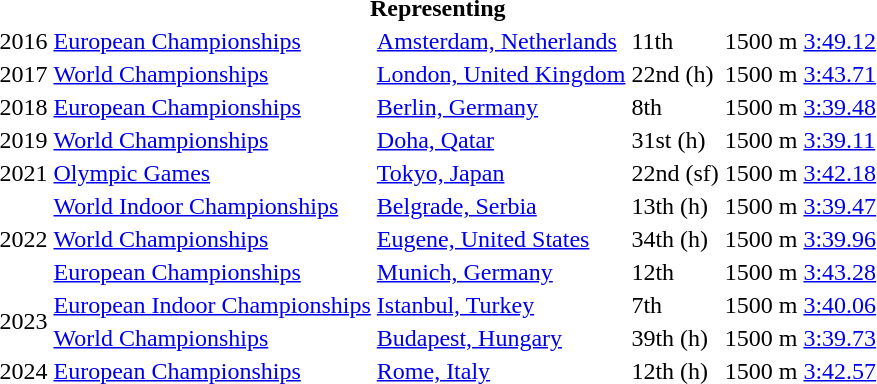<table>
<tr>
<th colspan="6">Representing </th>
</tr>
<tr>
<td>2016</td>
<td><a href='#'>European Championships</a></td>
<td><a href='#'>Amsterdam, Netherlands</a></td>
<td>11th</td>
<td>1500 m</td>
<td><a href='#'>3:49.12</a></td>
</tr>
<tr>
<td>2017</td>
<td><a href='#'>World Championships</a></td>
<td><a href='#'>London, United Kingdom</a></td>
<td>22nd (h)</td>
<td>1500 m</td>
<td><a href='#'>3:43.71</a></td>
</tr>
<tr>
<td>2018</td>
<td><a href='#'>European Championships</a></td>
<td><a href='#'>Berlin, Germany</a></td>
<td>8th</td>
<td>1500 m</td>
<td><a href='#'>3:39.48</a></td>
</tr>
<tr>
<td>2019</td>
<td><a href='#'>World Championships</a></td>
<td><a href='#'>Doha, Qatar</a></td>
<td>31st (h)</td>
<td>1500 m</td>
<td><a href='#'>3:39.11</a></td>
</tr>
<tr>
<td>2021</td>
<td><a href='#'>Olympic Games</a></td>
<td><a href='#'>Tokyo, Japan</a></td>
<td>22nd (sf)</td>
<td>1500 m</td>
<td><a href='#'>3:42.18</a></td>
</tr>
<tr>
<td rowspan=3>2022</td>
<td><a href='#'>World Indoor Championships</a></td>
<td><a href='#'>Belgrade, Serbia</a></td>
<td>13th (h)</td>
<td>1500 m</td>
<td><a href='#'>3:39.47</a></td>
</tr>
<tr>
<td><a href='#'>World Championships</a></td>
<td><a href='#'>Eugene, United States</a></td>
<td>34th (h)</td>
<td>1500 m</td>
<td><a href='#'>3:39.96</a></td>
</tr>
<tr>
<td><a href='#'>European Championships</a></td>
<td><a href='#'>Munich, Germany</a></td>
<td>12th</td>
<td>1500 m</td>
<td><a href='#'>3:43.28</a></td>
</tr>
<tr>
<td rowspan=2>2023</td>
<td><a href='#'>European Indoor Championships</a></td>
<td><a href='#'>Istanbul, Turkey</a></td>
<td>7th</td>
<td>1500 m</td>
<td><a href='#'>3:40.06</a></td>
</tr>
<tr>
<td><a href='#'>World Championships</a></td>
<td><a href='#'>Budapest, Hungary</a></td>
<td>39th (h)</td>
<td>1500 m</td>
<td><a href='#'>3:39.73</a></td>
</tr>
<tr>
<td>2024</td>
<td><a href='#'>European Championships</a></td>
<td><a href='#'>Rome, Italy</a></td>
<td>12th (h)</td>
<td>1500 m</td>
<td><a href='#'>3:42.57</a></td>
</tr>
</table>
